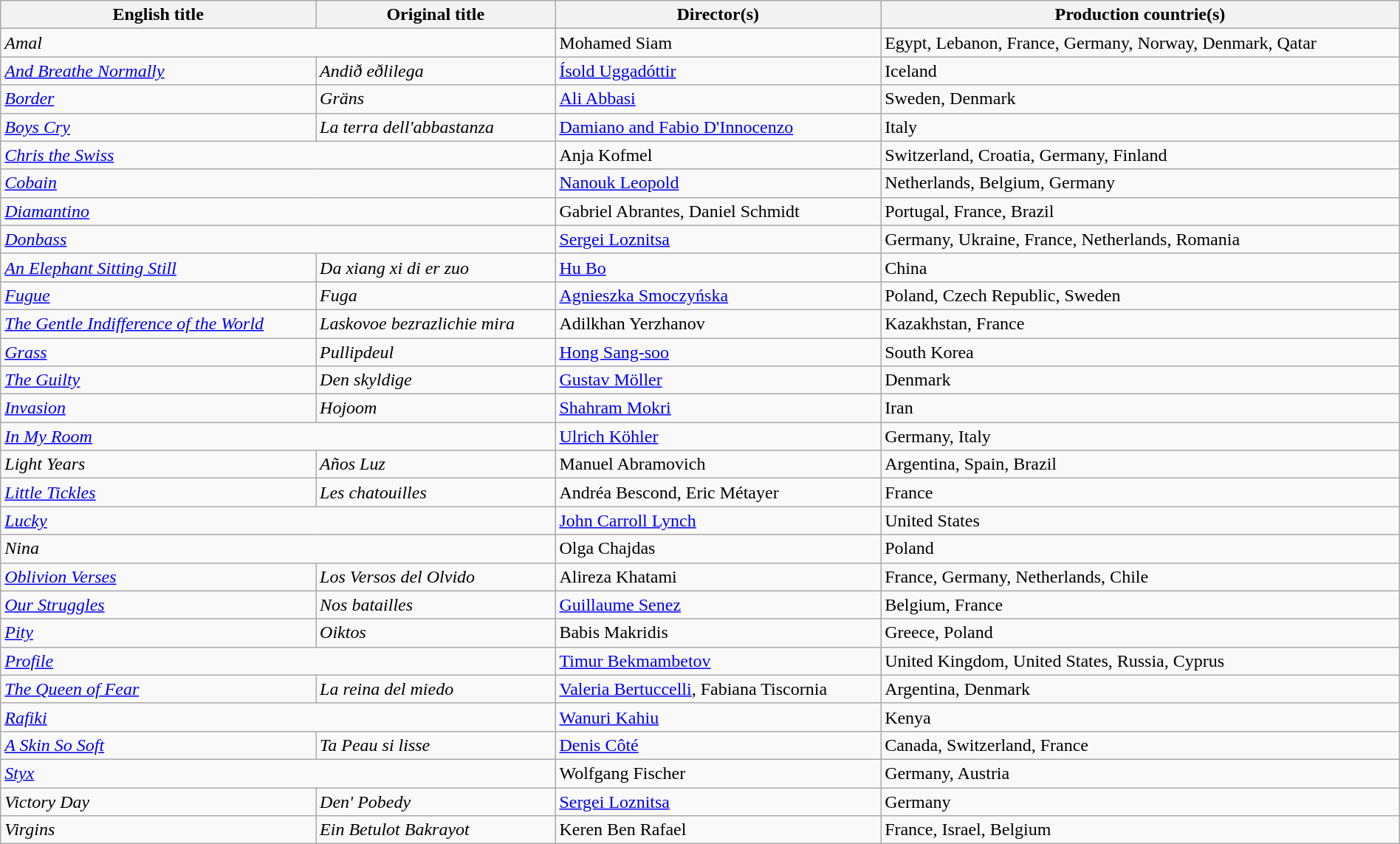<table class="sortable wikitable" style="width:100%; margin-bottom:4px" cellpadding="5">
<tr>
<th scope="col">English title</th>
<th scope="col">Original title</th>
<th scope="col">Director(s)</th>
<th scope="col">Production countrie(s)</th>
</tr>
<tr>
<td colspan="2"><em>Amal</em></td>
<td>Mohamed Siam</td>
<td>Egypt, Lebanon, France, Germany, Norway, Denmark, Qatar</td>
</tr>
<tr>
<td><em><a href='#'>And Breathe Normally</a></em></td>
<td><em>Andið eðlilega</em></td>
<td><a href='#'>Ísold Uggadóttir</a></td>
<td>Iceland</td>
</tr>
<tr>
<td><em><a href='#'>Border</a></em></td>
<td><em>Gräns</em></td>
<td><a href='#'>Ali Abbasi</a></td>
<td>Sweden, Denmark</td>
</tr>
<tr>
<td><em><a href='#'>Boys Cry</a></em></td>
<td><em>La terra dell'abbastanza</em></td>
<td><a href='#'>Damiano and Fabio D'Innocenzo</a></td>
<td>Italy</td>
</tr>
<tr>
<td colspan="2"><em><a href='#'>Chris the Swiss</a></em></td>
<td>Anja Kofmel</td>
<td>Switzerland, Croatia, Germany, Finland</td>
</tr>
<tr>
<td colspan="2"><em><a href='#'>Cobain</a></em></td>
<td><a href='#'>Nanouk Leopold</a></td>
<td>Netherlands, Belgium, Germany</td>
</tr>
<tr>
<td colspan="2"><em><a href='#'>Diamantino</a></em></td>
<td>Gabriel Abrantes, Daniel Schmidt</td>
<td>Portugal, France, Brazil</td>
</tr>
<tr>
<td colspan="2"><em><a href='#'>Donbass</a></em></td>
<td><a href='#'>Sergei Loznitsa</a></td>
<td>Germany, Ukraine, France, Netherlands, Romania</td>
</tr>
<tr>
<td><em><a href='#'>An Elephant Sitting Still</a></em></td>
<td><em>Da xiang xi di er zuo</em></td>
<td><a href='#'>Hu Bo</a></td>
<td>China</td>
</tr>
<tr>
<td><em><a href='#'>Fugue</a></em></td>
<td><em>Fuga</em></td>
<td><a href='#'>Agnieszka Smoczyńska</a></td>
<td>Poland, Czech Republic, Sweden</td>
</tr>
<tr>
<td><em><a href='#'>The Gentle Indifference of the World</a></em></td>
<td><em>Laskovoe bezrazlichie mira</em></td>
<td>Adilkhan Yerzhanov</td>
<td>Kazakhstan, France</td>
</tr>
<tr>
<td><em><a href='#'>Grass</a></em></td>
<td><em>Pullipdeul</em></td>
<td><a href='#'>Hong Sang-soo</a></td>
<td>South Korea</td>
</tr>
<tr>
<td><em><a href='#'>The Guilty</a></em></td>
<td><em>Den skyldige</em></td>
<td><a href='#'>Gustav Möller</a></td>
<td>Denmark</td>
</tr>
<tr>
<td><em><a href='#'>Invasion</a></em></td>
<td><em>Hojoom</em></td>
<td><a href='#'>Shahram Mokri</a></td>
<td>Iran</td>
</tr>
<tr>
<td colspan="2"><em><a href='#'>In My Room</a></em></td>
<td><a href='#'>Ulrich Köhler</a></td>
<td>Germany, Italy</td>
</tr>
<tr>
<td><em>Light Years</em></td>
<td><em>Años Luz</em></td>
<td>Manuel Abramovich</td>
<td>Argentina, Spain, Brazil</td>
</tr>
<tr>
<td><em><a href='#'>Little Tickles</a></em></td>
<td><em>Les chatouilles</em></td>
<td>Andréa Bescond, Eric Métayer</td>
<td>France</td>
</tr>
<tr>
<td colspan="2"><em><a href='#'>Lucky</a></em></td>
<td><a href='#'>John Carroll Lynch</a></td>
<td>United States</td>
</tr>
<tr>
<td colspan="2"><em>Nina</em></td>
<td>Olga Chajdas</td>
<td>Poland</td>
</tr>
<tr>
<td><em><a href='#'>Oblivion Verses</a></em></td>
<td><em>Los Versos del Olvido</em></td>
<td>Alireza Khatami</td>
<td>France, Germany, Netherlands, Chile</td>
</tr>
<tr>
<td><em><a href='#'>Our Struggles</a></em></td>
<td><em>Nos batailles</em></td>
<td><a href='#'>Guillaume Senez</a></td>
<td>Belgium, France</td>
</tr>
<tr>
<td><em><a href='#'>Pity</a></em></td>
<td><em>Oiktos</em></td>
<td>Babis Makridis</td>
<td>Greece, Poland</td>
</tr>
<tr>
<td colspan="2"><em><a href='#'>Profile</a></em></td>
<td><a href='#'>Timur Bekmambetov</a></td>
<td>United Kingdom, United States, Russia, Cyprus</td>
</tr>
<tr>
<td><em><a href='#'>The Queen of Fear</a></em></td>
<td><em>La reina del miedo</em></td>
<td><a href='#'>Valeria Bertuccelli</a>, Fabiana Tiscornia</td>
<td>Argentina, Denmark</td>
</tr>
<tr>
<td colspan="2"><em><a href='#'>Rafiki</a></em></td>
<td><a href='#'>Wanuri Kahiu</a></td>
<td>Kenya</td>
</tr>
<tr>
<td><em><a href='#'>A Skin So Soft</a></em></td>
<td><em>Ta Peau si lisse</em></td>
<td><a href='#'>Denis Côté</a></td>
<td>Canada, Switzerland, France</td>
</tr>
<tr>
<td colspan="2"><em><a href='#'>Styx</a></em></td>
<td>Wolfgang Fischer</td>
<td>Germany, Austria</td>
</tr>
<tr>
<td><em>Victory Day</em></td>
<td><em>Den' Pobedy</em></td>
<td><a href='#'>Sergei Loznitsa</a></td>
<td>Germany</td>
</tr>
<tr>
<td><em>Virgins</em></td>
<td><em>Ein Betulot Bakrayot</em></td>
<td>Keren Ben Rafael</td>
<td>France, Israel, Belgium</td>
</tr>
</table>
